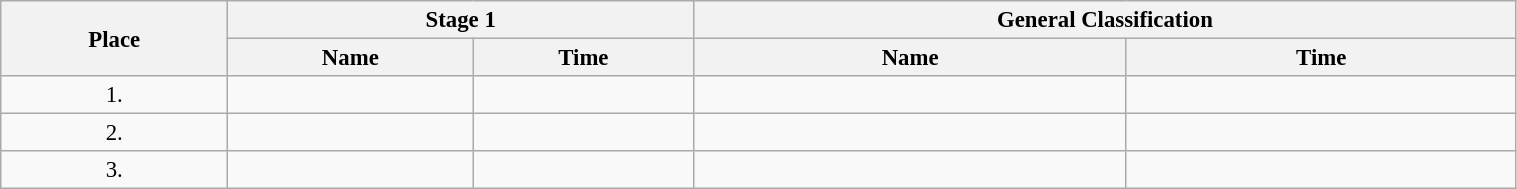<table class=wikitable style="font-size:95%" width="80%">
<tr>
<th rowspan="2">Place</th>
<th colspan="2">Stage 1</th>
<th colspan="2">General Classification</th>
</tr>
<tr>
<th>Name</th>
<th>Time</th>
<th>Name</th>
<th>Time</th>
</tr>
<tr>
<td align="center">1.</td>
<td></td>
<td></td>
<td></td>
<td></td>
</tr>
<tr>
<td align="center">2.</td>
<td></td>
<td></td>
<td></td>
<td></td>
</tr>
<tr>
<td align="center">3.</td>
<td></td>
<td></td>
<td></td>
<td></td>
</tr>
</table>
